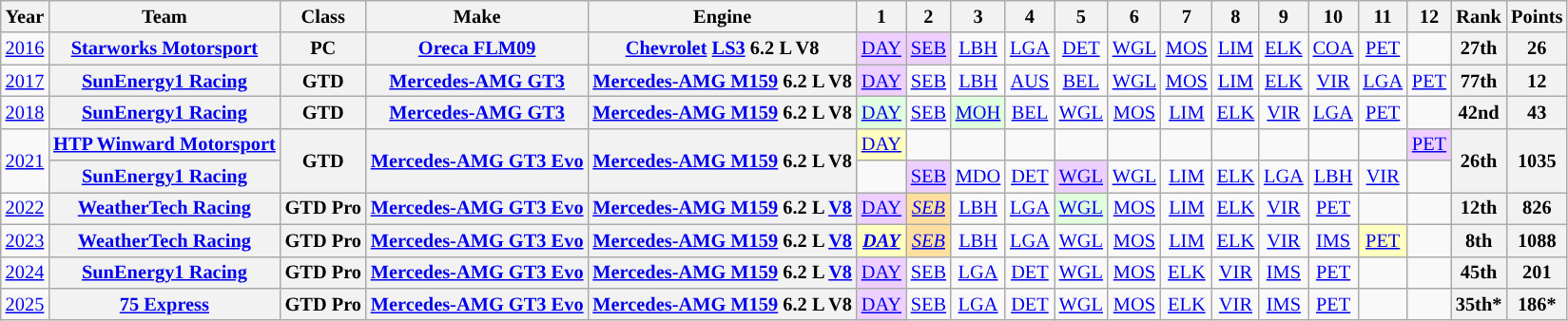<table class="wikitable" style="text-align:center; font-size:85%">
<tr>
<th>Year</th>
<th>Team</th>
<th>Class</th>
<th>Make</th>
<th>Engine</th>
<th>1</th>
<th>2</th>
<th>3</th>
<th>4</th>
<th>5</th>
<th>6</th>
<th>7</th>
<th>8</th>
<th>9</th>
<th>10</th>
<th>11</th>
<th>12</th>
<th>Rank</th>
<th>Points</th>
</tr>
<tr>
<td><a href='#'>2016</a></td>
<th nowrap><a href='#'>Starworks Motorsport</a></th>
<th>PC</th>
<th nowrap><a href='#'>Oreca FLM09</a></th>
<th nowrap><a href='#'>Chevrolet</a> <a href='#'>LS3</a> 6.2 L V8</th>
<td style="background:#EFCFFF;"><a href='#'>DAY</a><br></td>
<td style="background:#EFCFFF;"><a href='#'>SEB</a><br></td>
<td><a href='#'>LBH</a></td>
<td><a href='#'>LGA</a></td>
<td><a href='#'>DET</a></td>
<td><a href='#'>WGL</a></td>
<td><a href='#'>MOS</a></td>
<td><a href='#'>LIM</a></td>
<td><a href='#'>ELK</a></td>
<td><a href='#'>COA</a></td>
<td><a href='#'>PET</a></td>
<td></td>
<th>27th</th>
<th>26</th>
</tr>
<tr>
<td><a href='#'>2017</a></td>
<th nowrap><a href='#'>SunEnergy1 Racing</a></th>
<th>GTD</th>
<th nowrap><a href='#'>Mercedes-AMG GT3</a></th>
<th nowrap><a href='#'>Mercedes-AMG M159</a> 6.2 L V8</th>
<td style="background:#EFCFFF;"><a href='#'>DAY</a><br></td>
<td><a href='#'>SEB</a></td>
<td><a href='#'>LBH</a></td>
<td><a href='#'>AUS</a></td>
<td><a href='#'>BEL</a></td>
<td><a href='#'>WGL</a></td>
<td><a href='#'>MOS</a></td>
<td><a href='#'>LIM</a></td>
<td><a href='#'>ELK</a></td>
<td><a href='#'>VIR</a></td>
<td><a href='#'>LGA</a></td>
<td><a href='#'>PET</a></td>
<th>77th</th>
<th>12</th>
</tr>
<tr>
<td><a href='#'>2018</a></td>
<th nowrap><a href='#'>SunEnergy1 Racing</a></th>
<th>GTD</th>
<th nowrap><a href='#'>Mercedes-AMG GT3</a></th>
<th nowrap><a href='#'>Mercedes-AMG M159</a> 6.2 L V8</th>
<td style="background:#DFFFDF;"><a href='#'>DAY</a><br></td>
<td><a href='#'>SEB</a></td>
<td style="background:#DFFFDF;"><a href='#'>MOH</a><br></td>
<td><a href='#'>BEL</a></td>
<td><a href='#'>WGL</a></td>
<td><a href='#'>MOS</a></td>
<td><a href='#'>LIM</a></td>
<td><a href='#'>ELK</a></td>
<td><a href='#'>VIR</a></td>
<td><a href='#'>LGA</a></td>
<td><a href='#'>PET</a></td>
<td></td>
<th>42nd</th>
<th>43</th>
</tr>
<tr>
<td rowspan=2><a href='#'>2021</a></td>
<th nowrap><a href='#'>HTP Winward Motorsport</a></th>
<th rowspan=2>GTD</th>
<th rowspan=2 nowrap><a href='#'>Mercedes-AMG GT3 Evo</a></th>
<th rowspan=2 nowrap><a href='#'>Mercedes-AMG M159</a> 6.2 L V8</th>
<td style="background:#FFFFBF;"><a href='#'>DAY</a><br></td>
<td></td>
<td></td>
<td></td>
<td></td>
<td></td>
<td></td>
<td></td>
<td></td>
<td></td>
<td></td>
<td style="background:#EFCFFF;"><a href='#'>PET</a><br></td>
<th rowspan=2>26th</th>
<th rowspan=2>1035</th>
</tr>
<tr>
<th nowrap><a href='#'>SunEnergy1 Racing</a></th>
<td></td>
<td style="background:#EFCFFF;"><a href='#'>SEB</a><br></td>
<td><a href='#'>MDO</a></td>
<td><a href='#'>DET</a></td>
<td style="background:#EFCFFF;"><a href='#'>WGL</a><br></td>
<td><a href='#'>WGL</a></td>
<td><a href='#'>LIM</a></td>
<td><a href='#'>ELK</a></td>
<td><a href='#'>LGA</a></td>
<td><a href='#'>LBH</a></td>
<td><a href='#'>VIR</a></td>
<td></td>
</tr>
<tr>
<td><a href='#'>2022</a></td>
<th nowrap><a href='#'>WeatherTech Racing</a></th>
<th>GTD Pro</th>
<th nowrap><a href='#'>Mercedes-AMG GT3 Evo</a></th>
<th nowrap><a href='#'>Mercedes-AMG M159</a> 6.2 L <a href='#'>V8</a></th>
<td style="background:#EFCFFF;"><a href='#'>DAY</a><br></td>
<td style="background:#FFDF9F;"><em><a href='#'>SEB</a></em><br></td>
<td><a href='#'>LBH</a></td>
<td><a href='#'>LGA</a></td>
<td style="background:#DFFFDF;"><a href='#'>WGL</a><br></td>
<td><a href='#'>MOS</a></td>
<td><a href='#'>LIM</a></td>
<td><a href='#'>ELK</a></td>
<td><a href='#'>VIR</a></td>
<td><a href='#'>PET</a></td>
<td></td>
<td></td>
<th>12th</th>
<th>826</th>
</tr>
<tr>
<td><a href='#'>2023</a></td>
<th nowrap><a href='#'>WeatherTech Racing</a></th>
<th nowrap>GTD Pro</th>
<th nowrap><a href='#'>Mercedes-AMG GT3 Evo</a></th>
<th nowrap><a href='#'>Mercedes-AMG M159</a> 6.2 L <a href='#'>V8</a></th>
<td style="background:#FFFFBF;"><strong><em><a href='#'>DAY</a></em></strong><br></td>
<td style="background:#FFDF9F;"><em><a href='#'>SEB</a></em><br></td>
<td><a href='#'>LBH</a></td>
<td><a href='#'>LGA</a></td>
<td><a href='#'>WGL</a></td>
<td><a href='#'>MOS</a></td>
<td><a href='#'>LIM</a></td>
<td><a href='#'>ELK</a></td>
<td><a href='#'>VIR</a></td>
<td><a href='#'>IMS</a></td>
<td style="background:#FFFFBF;"><a href='#'>PET</a><br></td>
<td></td>
<th>8th</th>
<th>1088</th>
</tr>
<tr>
<td><a href='#'>2024</a></td>
<th nowrap><a href='#'>SunEnergy1 Racing</a></th>
<th nowrap>GTD Pro</th>
<th nowrap><a href='#'>Mercedes-AMG GT3 Evo</a></th>
<th nowrap><a href='#'>Mercedes-AMG M159</a> 6.2 L <a href='#'>V8</a></th>
<td style="background:#EFCFFF;"><a href='#'>DAY</a><br></td>
<td><a href='#'>SEB</a></td>
<td><a href='#'>LGA</a></td>
<td><a href='#'>DET</a></td>
<td><a href='#'>WGL</a></td>
<td><a href='#'>MOS</a></td>
<td><a href='#'>ELK</a></td>
<td><a href='#'>VIR</a></td>
<td><a href='#'>IMS</a></td>
<td><a href='#'>PET</a></td>
<td></td>
<td></td>
<th>45th</th>
<th>201</th>
</tr>
<tr>
<td><a href='#'>2025</a></td>
<th><a href='#'>75 Express</a></th>
<th>GTD Pro</th>
<th><a href='#'>Mercedes-AMG GT3 Evo</a></th>
<th><a href='#'>Mercedes-AMG M159</a> 6.2 L V8</th>
<td style="background:#EFCFFF;"><a href='#'>DAY</a><br></td>
<td><a href='#'>SEB</a></td>
<td><a href='#'>LGA</a></td>
<td><a href='#'>DET</a></td>
<td><a href='#'>WGL</a></td>
<td><a href='#'>MOS</a></td>
<td><a href='#'>ELK</a></td>
<td><a href='#'>VIR</a></td>
<td><a href='#'>IMS</a></td>
<td><a href='#'>PET</a></td>
<td></td>
<td></td>
<th>35th*</th>
<th>186*</th>
</tr>
</table>
